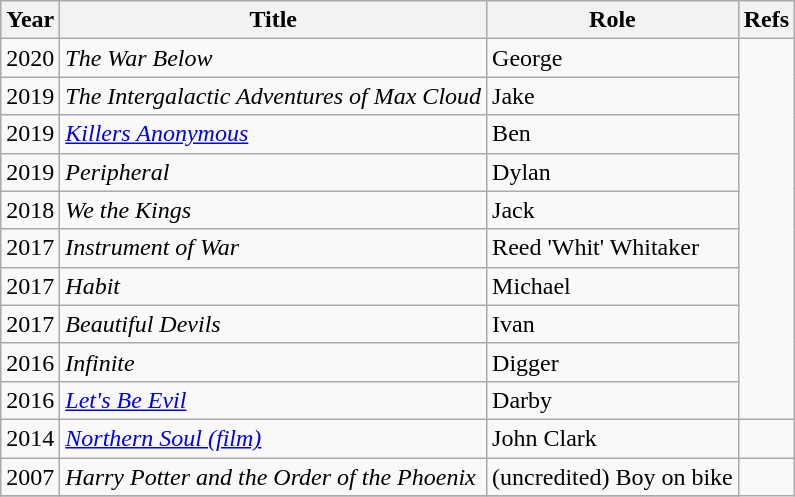<table class="wikitable sortable">
<tr>
<th>Year</th>
<th>Title</th>
<th>Role</th>
<th class="unsortable">Refs</th>
</tr>
<tr>
<td>2020</td>
<td><em>The War Below</em></td>
<td>George</td>
</tr>
<tr>
<td>2019</td>
<td><em>The Intergalactic Adventures of Max Cloud</em></td>
<td>Jake</td>
</tr>
<tr>
<td>2019</td>
<td><em><a href='#'>Killers Anonymous</a></em></td>
<td>Ben</td>
</tr>
<tr>
<td>2019</td>
<td><em>Peripheral</em></td>
<td>Dylan</td>
</tr>
<tr>
<td>2018</td>
<td><em>We the Kings</em></td>
<td>Jack</td>
</tr>
<tr>
<td>2017</td>
<td><em>Instrument of War</em></td>
<td>Reed 'Whit' Whitaker</td>
</tr>
<tr>
<td>2017</td>
<td><em>Habit</em></td>
<td>Michael</td>
</tr>
<tr>
<td>2017</td>
<td><em>Beautiful Devils</em></td>
<td>Ivan</td>
</tr>
<tr>
<td>2016</td>
<td><em>Infinite</em></td>
<td>Digger</td>
</tr>
<tr>
<td>2016</td>
<td><em><a href='#'>Let's Be Evil</a></em></td>
<td>Darby</td>
</tr>
<tr>
<td>2014</td>
<td><em><a href='#'>Northern Soul (film)</a></em></td>
<td>John Clark</td>
<td></td>
</tr>
<tr>
<td>2007</td>
<td><em>Harry Potter and the Order of the Phoenix</em></td>
<td>(uncredited) Boy on bike</td>
</tr>
<tr>
</tr>
</table>
